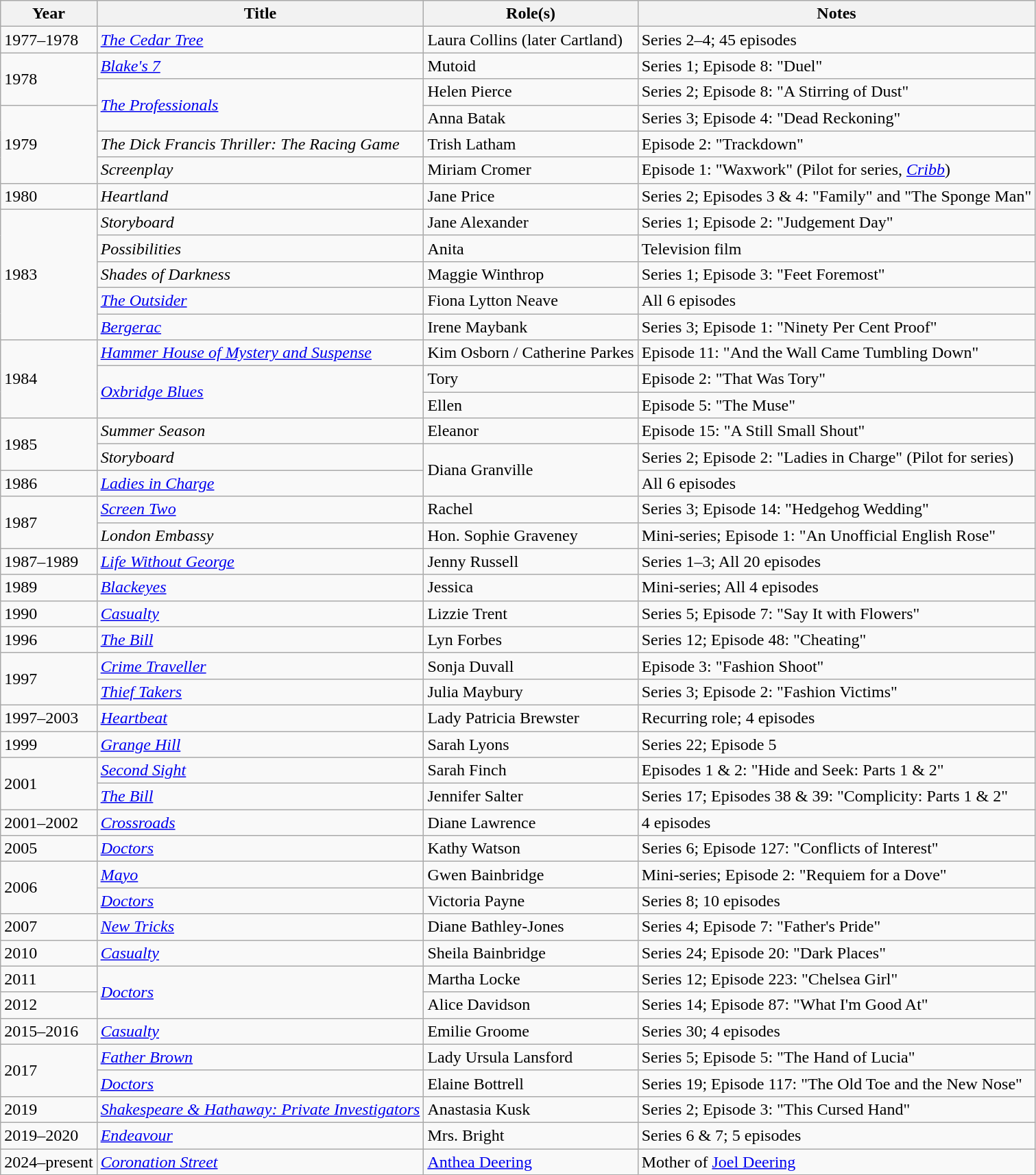<table class="wikitable">
<tr>
<th>Year</th>
<th>Title</th>
<th>Role(s)</th>
<th>Notes</th>
</tr>
<tr>
<td>1977–1978</td>
<td><em><a href='#'>The Cedar Tree</a></em></td>
<td>Laura Collins (later Cartland)</td>
<td>Series 2–4; 45 episodes</td>
</tr>
<tr>
<td rowspan=2>1978</td>
<td><em><a href='#'>Blake's 7</a></em></td>
<td>Mutoid</td>
<td>Series 1; Episode 8: "Duel"</td>
</tr>
<tr>
<td rowspan=2><em><a href='#'>The Professionals</a></em></td>
<td>Helen Pierce</td>
<td>Series 2; Episode 8: "A Stirring of Dust"</td>
</tr>
<tr>
<td rowspan=3>1979</td>
<td>Anna Batak</td>
<td>Series 3; Episode 4: "Dead Reckoning"</td>
</tr>
<tr>
<td><em>The Dick Francis Thriller: The Racing Game</em></td>
<td>Trish Latham</td>
<td>Episode 2: "Trackdown"</td>
</tr>
<tr>
<td><em>Screenplay</em></td>
<td>Miriam Cromer</td>
<td>Episode 1: "Waxwork" (Pilot for series, <em><a href='#'>Cribb</a></em>)</td>
</tr>
<tr>
<td>1980</td>
<td><em>Heartland</em></td>
<td>Jane Price</td>
<td>Series 2; Episodes 3 & 4: "Family" and "The Sponge Man"</td>
</tr>
<tr>
<td rowspan=5>1983</td>
<td><em>Storyboard</em></td>
<td>Jane Alexander</td>
<td>Series 1; Episode 2: "Judgement Day"</td>
</tr>
<tr>
<td><em>Possibilities</em></td>
<td>Anita</td>
<td>Television film</td>
</tr>
<tr>
<td><em>Shades of Darkness</em></td>
<td>Maggie Winthrop</td>
<td>Series 1; Episode 3: "Feet Foremost"</td>
</tr>
<tr>
<td><em><a href='#'>The Outsider</a></em></td>
<td>Fiona Lytton Neave</td>
<td>All 6 episodes</td>
</tr>
<tr>
<td><em><a href='#'>Bergerac</a></em></td>
<td>Irene Maybank</td>
<td>Series 3; Episode 1: "Ninety Per Cent Proof"</td>
</tr>
<tr>
<td rowspan=3>1984</td>
<td><em><a href='#'>Hammer House of Mystery and Suspense</a></em></td>
<td>Kim Osborn / Catherine Parkes</td>
<td>Episode 11: "And the Wall Came Tumbling Down"</td>
</tr>
<tr>
<td rowspan=2><em><a href='#'>Oxbridge Blues</a></em></td>
<td>Tory</td>
<td>Episode 2: "That Was Tory"</td>
</tr>
<tr>
<td>Ellen</td>
<td>Episode 5: "The Muse"</td>
</tr>
<tr>
<td rowspan=2>1985</td>
<td><em>Summer Season</em></td>
<td>Eleanor</td>
<td>Episode 15: "A Still Small Shout"</td>
</tr>
<tr>
<td><em>Storyboard</em></td>
<td rowspan=2>Diana Granville</td>
<td>Series 2; Episode 2: "Ladies in Charge" (Pilot for series)</td>
</tr>
<tr>
<td>1986</td>
<td><em><a href='#'>Ladies in Charge</a></em></td>
<td>All 6 episodes</td>
</tr>
<tr>
<td rowspan=2>1987</td>
<td><em><a href='#'>Screen Two</a></em></td>
<td>Rachel</td>
<td>Series 3; Episode 14: "Hedgehog Wedding"</td>
</tr>
<tr>
<td><em>London Embassy</em></td>
<td>Hon. Sophie Graveney</td>
<td>Mini-series; Episode 1: "An Unofficial English Rose"</td>
</tr>
<tr>
<td>1987–1989</td>
<td><em><a href='#'>Life Without George</a></em></td>
<td>Jenny Russell</td>
<td>Series 1–3; All 20 episodes</td>
</tr>
<tr>
<td>1989</td>
<td><em><a href='#'>Blackeyes</a></em></td>
<td>Jessica</td>
<td>Mini-series; All 4 episodes</td>
</tr>
<tr>
<td>1990</td>
<td><em><a href='#'>Casualty</a></em></td>
<td>Lizzie Trent</td>
<td>Series 5; Episode 7: "Say It with Flowers"</td>
</tr>
<tr>
<td>1996</td>
<td><em><a href='#'>The Bill</a></em></td>
<td>Lyn Forbes</td>
<td>Series 12; Episode 48: "Cheating"</td>
</tr>
<tr>
<td rowspan=2>1997</td>
<td><em><a href='#'>Crime Traveller</a></em></td>
<td>Sonja Duvall</td>
<td>Episode 3: "Fashion Shoot"</td>
</tr>
<tr>
<td><em><a href='#'>Thief Takers</a></em></td>
<td>Julia Maybury</td>
<td>Series 3; Episode 2: "Fashion Victims"</td>
</tr>
<tr>
<td>1997–2003</td>
<td><em><a href='#'>Heartbeat</a></em></td>
<td>Lady Patricia Brewster</td>
<td>Recurring role; 4 episodes</td>
</tr>
<tr>
<td>1999</td>
<td><em><a href='#'>Grange Hill</a></em></td>
<td>Sarah Lyons</td>
<td>Series 22; Episode 5</td>
</tr>
<tr>
<td rowspan=2>2001</td>
<td><em><a href='#'>Second Sight</a></em></td>
<td>Sarah Finch</td>
<td>Episodes 1 & 2: "Hide and Seek: Parts 1 & 2"</td>
</tr>
<tr>
<td><em><a href='#'>The Bill</a></em></td>
<td>Jennifer Salter</td>
<td>Series 17; Episodes 38 & 39: "Complicity: Parts 1 & 2"</td>
</tr>
<tr>
<td>2001–2002</td>
<td><em><a href='#'>Crossroads</a></em></td>
<td>Diane Lawrence</td>
<td>4 episodes</td>
</tr>
<tr>
<td>2005</td>
<td><em><a href='#'>Doctors</a></em></td>
<td>Kathy Watson</td>
<td>Series 6; Episode 127: "Conflicts of Interest"</td>
</tr>
<tr>
<td rowspan=2>2006</td>
<td><em><a href='#'>Mayo</a></em></td>
<td>Gwen Bainbridge</td>
<td>Mini-series; Episode 2: "Requiem for a Dove"</td>
</tr>
<tr>
<td><em><a href='#'>Doctors</a></em></td>
<td>Victoria Payne</td>
<td>Series 8; 10 episodes</td>
</tr>
<tr>
<td>2007</td>
<td><em><a href='#'>New Tricks</a></em></td>
<td>Diane Bathley-Jones</td>
<td>Series 4; Episode 7: "Father's Pride"</td>
</tr>
<tr>
<td>2010</td>
<td><em><a href='#'>Casualty</a></em></td>
<td>Sheila Bainbridge</td>
<td>Series 24; Episode 20: "Dark Places"</td>
</tr>
<tr>
<td>2011</td>
<td rowspan=2><em><a href='#'>Doctors</a></em></td>
<td>Martha Locke</td>
<td>Series 12; Episode 223: "Chelsea Girl"</td>
</tr>
<tr>
<td>2012</td>
<td>Alice Davidson</td>
<td>Series 14; Episode 87: "What I'm Good At"</td>
</tr>
<tr>
<td>2015–2016</td>
<td><em><a href='#'>Casualty</a></em></td>
<td>Emilie Groome</td>
<td>Series 30; 4 episodes</td>
</tr>
<tr>
<td rowspan=2>2017</td>
<td><em><a href='#'>Father Brown</a></em></td>
<td>Lady Ursula Lansford</td>
<td>Series 5; Episode 5: "The Hand of Lucia"</td>
</tr>
<tr>
<td><em><a href='#'>Doctors</a></em></td>
<td>Elaine Bottrell</td>
<td>Series 19; Episode 117: "The Old Toe and the New Nose"</td>
</tr>
<tr>
<td>2019</td>
<td><em><a href='#'>Shakespeare & Hathaway: Private Investigators</a></em></td>
<td>Anastasia Kusk</td>
<td>Series 2; Episode 3: "This Cursed Hand"</td>
</tr>
<tr>
<td>2019–2020</td>
<td><em><a href='#'>Endeavour</a></em></td>
<td>Mrs. Bright</td>
<td>Series 6 & 7; 5 episodes</td>
</tr>
<tr>
<td>2024–present</td>
<td><em><a href='#'>Coronation Street</a></em></td>
<td><a href='#'>Anthea Deering</a></td>
<td>Mother of <a href='#'>Joel Deering</a></td>
</tr>
</table>
